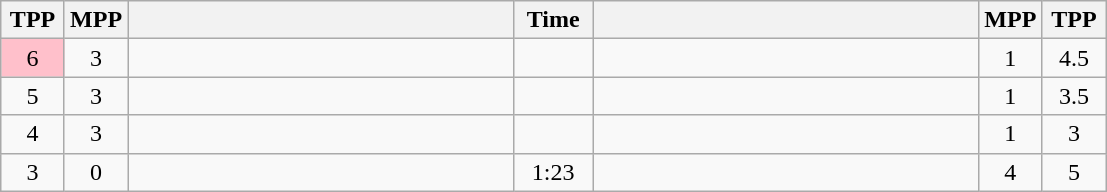<table class="wikitable" style="text-align: center;" |>
<tr>
<th width="35">TPP</th>
<th width="35">MPP</th>
<th width="250"></th>
<th width="45">Time</th>
<th width="250"></th>
<th width="35">MPP</th>
<th width="35">TPP</th>
</tr>
<tr>
<td bgcolor=pink>6</td>
<td>3</td>
<td style="text-align:left;"></td>
<td></td>
<td style="text-align:left;"><strong></strong></td>
<td>1</td>
<td>4.5</td>
</tr>
<tr>
<td>5</td>
<td>3</td>
<td style="text-align:left;"></td>
<td></td>
<td style="text-align:left;"><strong></strong></td>
<td>1</td>
<td>3.5</td>
</tr>
<tr>
<td>4</td>
<td>3</td>
<td style="text-align:left;"></td>
<td></td>
<td style="text-align:left;"><strong></strong></td>
<td>1</td>
<td>3</td>
</tr>
<tr>
<td>3</td>
<td>0</td>
<td style="text-align:left;"><strong></strong></td>
<td>1:23</td>
<td style="text-align:left;"></td>
<td>4</td>
<td>5</td>
</tr>
</table>
